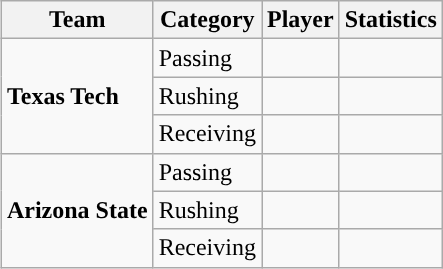<table class="wikitable" style="float: right;">
<tr>
<th>Team</th>
<th>Category</th>
<th>Player</th>
<th>Statistics</th>
</tr>
<tr>
<td rowspan=3><strong>Texas Tech</strong></td>
<td>Passing</td>
<td></td>
<td></td>
</tr>
<tr>
<td>Rushing</td>
<td></td>
<td></td>
</tr>
<tr>
<td>Receiving</td>
<td></td>
<td></td>
</tr>
<tr>
<td rowspan=3><strong>Arizona State</strong></td>
<td>Passing</td>
<td></td>
<td></td>
</tr>
<tr>
<td>Rushing</td>
<td></td>
<td></td>
</tr>
<tr>
<td>Receiving</td>
<td></td>
<td></td>
</tr>
</table>
